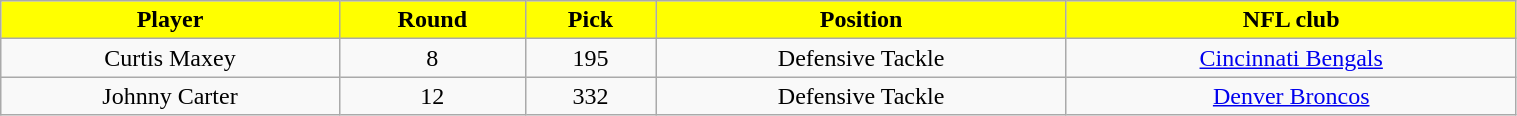<table class="wikitable" width="80%">
<tr align="center"  style="background:yellow;color:black;">
<td><strong>Player</strong></td>
<td><strong>Round</strong></td>
<td><strong>Pick</strong></td>
<td><strong>Position</strong></td>
<td><strong>NFL club</strong></td>
</tr>
<tr align="center" bgcolor="">
<td>Curtis Maxey</td>
<td>8</td>
<td>195</td>
<td>Defensive Tackle</td>
<td><a href='#'>Cincinnati Bengals</a></td>
</tr>
<tr align="center" bgcolor="">
<td>Johnny Carter</td>
<td>12</td>
<td>332</td>
<td>Defensive Tackle</td>
<td><a href='#'>Denver Broncos</a></td>
</tr>
</table>
